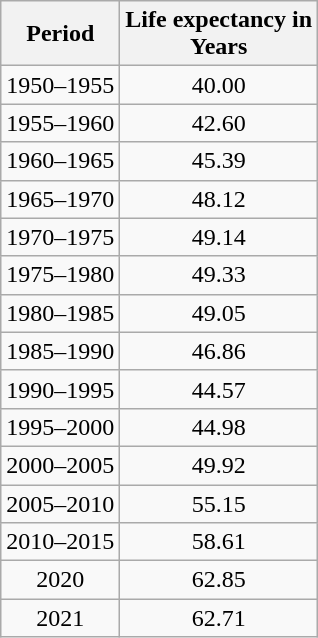<table class="wikitable" style="text-align:center">
<tr>
<th>Period</th>
<th>Life expectancy in<br>Years</th>
</tr>
<tr>
<td>1950–1955</td>
<td>40.00</td>
</tr>
<tr>
<td>1955–1960</td>
<td> 42.60</td>
</tr>
<tr>
<td>1960–1965</td>
<td> 45.39</td>
</tr>
<tr>
<td>1965–1970</td>
<td> 48.12</td>
</tr>
<tr>
<td>1970–1975</td>
<td> 49.14</td>
</tr>
<tr>
<td>1975–1980</td>
<td> 49.33</td>
</tr>
<tr>
<td>1980–1985</td>
<td> 49.05</td>
</tr>
<tr>
<td>1985–1990</td>
<td> 46.86</td>
</tr>
<tr>
<td>1990–1995</td>
<td> 44.57</td>
</tr>
<tr>
<td>1995–2000</td>
<td> 44.98</td>
</tr>
<tr>
<td>2000–2005</td>
<td> 49.92</td>
</tr>
<tr>
<td>2005–2010</td>
<td> 55.15</td>
</tr>
<tr>
<td>2010–2015</td>
<td> 58.61</td>
</tr>
<tr>
<td>2020</td>
<td> 62.85</td>
</tr>
<tr>
<td>2021</td>
<td> 62.71</td>
</tr>
</table>
